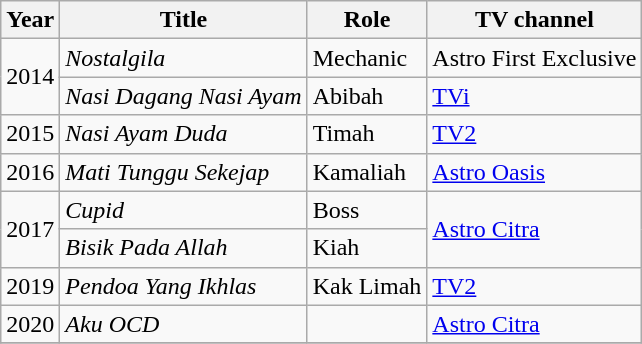<table class="wikitable">
<tr>
<th>Year</th>
<th>Title</th>
<th>Role</th>
<th>TV channel</th>
</tr>
<tr>
<td rowspan="2">2014</td>
<td><em>Nostalgila</em></td>
<td>Mechanic</td>
<td>Astro First Exclusive</td>
</tr>
<tr>
<td><em>Nasi Dagang Nasi Ayam</em></td>
<td>Abibah</td>
<td><a href='#'>TVi</a></td>
</tr>
<tr>
<td>2015</td>
<td><em>Nasi Ayam Duda</em></td>
<td>Timah</td>
<td><a href='#'>TV2</a></td>
</tr>
<tr>
<td>2016</td>
<td><em>Mati Tunggu Sekejap</em></td>
<td>Kamaliah</td>
<td><a href='#'>Astro Oasis</a></td>
</tr>
<tr>
<td rowspan="2">2017</td>
<td><em>Cupid</em></td>
<td>Boss</td>
<td rowspan="2"><a href='#'>Astro Citra</a></td>
</tr>
<tr>
<td><em>Bisik Pada Allah</em></td>
<td>Kiah</td>
</tr>
<tr>
<td>2019</td>
<td><em>Pendoa Yang Ikhlas</em></td>
<td>Kak Limah</td>
<td><a href='#'>TV2</a></td>
</tr>
<tr>
<td>2020</td>
<td><em>Aku OCD</em></td>
<td></td>
<td><a href='#'>Astro Citra</a></td>
</tr>
<tr>
</tr>
</table>
